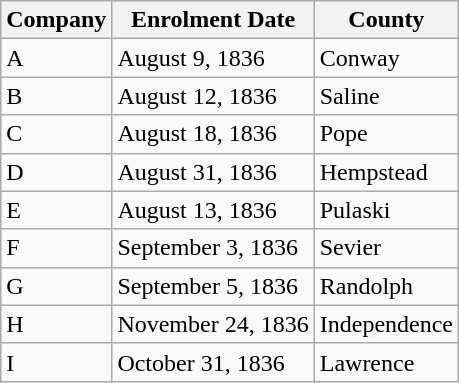<table class="wikitable">
<tr>
<th>Company</th>
<th>Enrolment Date</th>
<th>County</th>
</tr>
<tr>
<td>A</td>
<td>August 9, 1836</td>
<td>Conway</td>
</tr>
<tr>
<td>B</td>
<td>August 12, 1836</td>
<td>Saline</td>
</tr>
<tr>
<td>C</td>
<td>August 18, 1836</td>
<td>Pope</td>
</tr>
<tr>
<td>D</td>
<td>August 31, 1836</td>
<td>Hempstead</td>
</tr>
<tr>
<td>E</td>
<td>August 13, 1836</td>
<td>Pulaski</td>
</tr>
<tr>
<td>F</td>
<td>September 3, 1836</td>
<td>Sevier</td>
</tr>
<tr>
<td>G</td>
<td>September 5, 1836</td>
<td>Randolph</td>
</tr>
<tr>
<td>H</td>
<td>November 24, 1836</td>
<td>Independence</td>
</tr>
<tr>
<td>I</td>
<td>October 31, 1836</td>
<td>Lawrence</td>
</tr>
</table>
